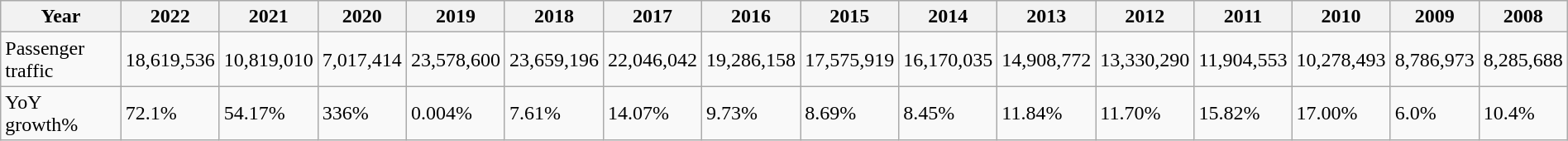<table class="wikitable" style="margin: auto">
<tr>
<th>Year</th>
<th>2022</th>
<th>2021</th>
<th>2020</th>
<th>2019</th>
<th>2018</th>
<th>2017</th>
<th>2016</th>
<th>2015</th>
<th>2014</th>
<th>2013</th>
<th>2012</th>
<th>2011</th>
<th>2010</th>
<th>2009</th>
<th>2008</th>
</tr>
<tr>
<td>Passenger traffic</td>
<td>18,619,536</td>
<td>10,819,010</td>
<td>7,017,414</td>
<td>23,578,600</td>
<td>23,659,196</td>
<td>22,046,042</td>
<td>19,286,158</td>
<td>17,575,919</td>
<td>16,170,035</td>
<td>14,908,772</td>
<td>13,330,290</td>
<td>11,904,553</td>
<td>10,278,493</td>
<td>8,786,973</td>
<td>8,285,688</td>
</tr>
<tr>
<td>YoY growth%</td>
<td> 72.1%</td>
<td> 54.17%</td>
<td> 336%</td>
<td> 0.004%</td>
<td> 7.61%</td>
<td> 14.07%</td>
<td> 9.73%</td>
<td> 8.69%</td>
<td> 8.45%</td>
<td> 11.84%</td>
<td> 11.70%</td>
<td> 15.82%</td>
<td> 17.00%</td>
<td> 6.0%</td>
<td> 10.4%</td>
</tr>
</table>
